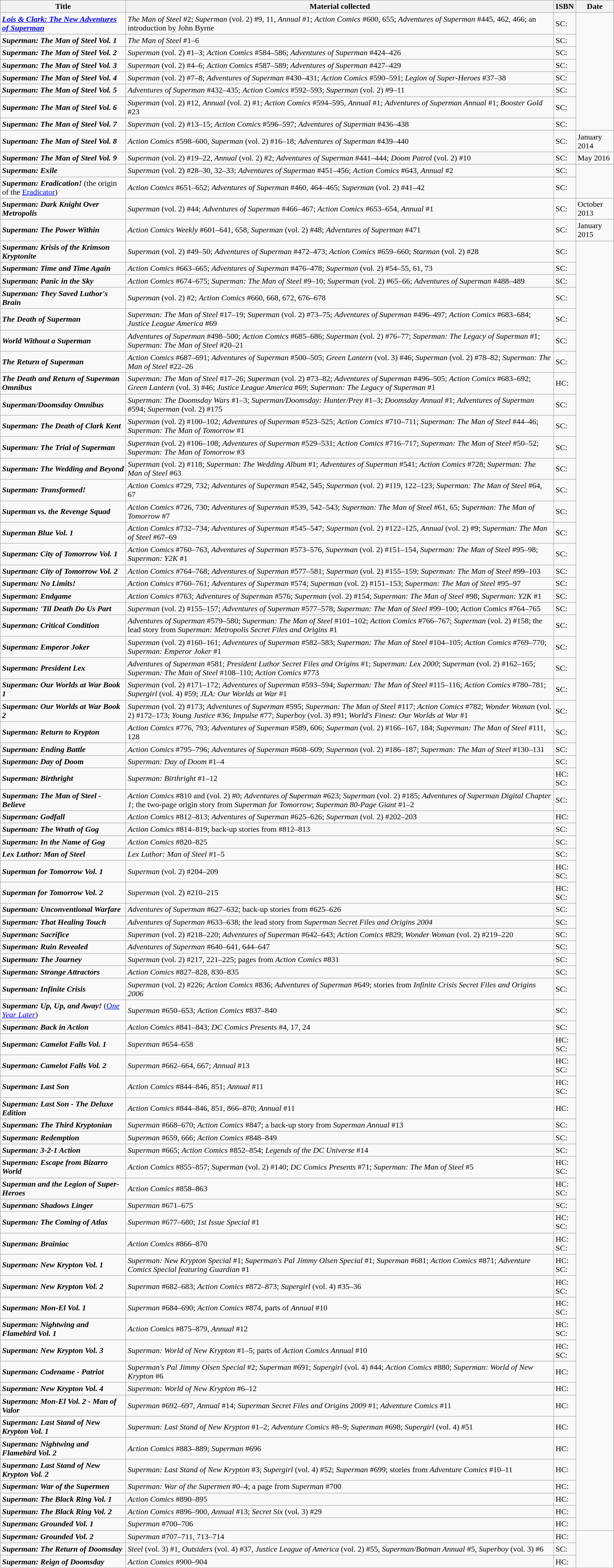<table class="wikitable">
<tr>
<th>Title</th>
<th>Material collected</th>
<th>ISBN</th>
<th>Date</th>
</tr>
<tr>
<td><strong><em><a href='#'>Lois & Clark: The New Adventures of Superman</a></em></strong></td>
<td><em>The Man of Steel</em> #2; <em>Superman</em> (vol. 2) #9, 11, <em>Annual</em> #1; <em>Action Comics</em> #600, 655; <em>Adventures of Superman</em> #445, 462, 466; an introduction by John Byrne</td>
<td>SC: </td>
<td rowspan="8"></td>
</tr>
<tr>
<td><strong><em>Superman: The Man of Steel Vol. 1</em></strong></td>
<td><em>The Man of Steel</em> #1–6</td>
<td>SC: </td>
</tr>
<tr>
<td><strong><em>Superman: The Man of Steel Vol. 2</em></strong></td>
<td><em>Superman</em> (vol. 2) #1–3; <em>Action Comics</em> #584–586; <em>Adventures of Superman</em> #424–426</td>
<td>SC: </td>
</tr>
<tr>
<td><strong><em>Superman: The Man of Steel Vol. 3</em></strong></td>
<td><em>Superman</em> (vol. 2) #4–6; <em>Action Comics</em> #587–589; <em>Adventures of Superman</em> #427–429</td>
<td>SC: </td>
</tr>
<tr>
<td><strong><em>Superman: The Man of Steel Vol. 4</em></strong></td>
<td><em>Superman</em> (vol. 2) #7–8; <em>Adventures of Superman</em> #430–431; <em>Action Comics</em> #590–591; <em>Legion of Super-Heroes</em> #37–38</td>
<td>SC: </td>
</tr>
<tr>
<td><strong><em>Superman: The Man of Steel Vol. 5</em></strong></td>
<td><em>Adventures of Superman</em> #432–435; <em>Action Comics</em> #592–593; <em>Superman</em> (vol. 2) #9–11</td>
<td>SC: </td>
</tr>
<tr>
<td><strong><em>Superman: The Man of Steel Vol. 6</em></strong></td>
<td><em>Superman</em> (vol. 2) #12, <em>Annual</em> (vol. 2) #1; <em>Action Comics</em> #594–595, <em>Annual</em> #1; <em>Adventures of Superman Annual</em> #1; <em>Booster Gold</em> #23</td>
<td>SC: </td>
</tr>
<tr>
<td><strong><em>Superman: The Man of Steel Vol. 7</em></strong></td>
<td><em>Superman</em> (vol. 2) #13–15; <em>Action Comics</em> #596–597; <em>Adventures of Superman</em> #436–438</td>
<td>SC: </td>
</tr>
<tr>
<td><strong><em>Superman: The Man of Steel Vol. 8</em></strong></td>
<td><em>Action Comics</em> #598–600, <em>Superman</em> (vol. 2) #16–18; <em>Adventures of Superman</em> #439–440</td>
<td>SC: </td>
<td>January 2014</td>
</tr>
<tr>
<td><strong><em>Superman: The Man of Steel Vol. 9</em></strong></td>
<td><em>Superman</em> (vol. 2) #19–22, <em>Annual</em> (vol. 2) #2; <em>Adventures of Superman</em> #441–444; <em>Doom Patrol</em> (vol. 2) #10</td>
<td>SC: </td>
<td>May 2016</td>
</tr>
<tr>
</tr>
<tr>
<td><strong><em>Superman: Exile</em></strong></td>
<td><em>Superman</em> (vol. 2) #28–30, 32–33; <em>Adventures of Superman</em> #451–456; <em>Action Comics</em> #643, <em>Annual</em> #2</td>
<td>SC: </td>
<td rowspan="2"></td>
</tr>
<tr>
<td><strong><em>Superman: Eradication!</em></strong> (the origin of the <a href='#'>Eradicator</a>)</td>
<td><em>Action Comics</em> #651–652; <em>Adventures of Superman</em> #460, 464–465; <em>Superman</em> (vol. 2) #41–42</td>
<td>SC: </td>
</tr>
<tr>
<td><strong><em>Superman: Dark Knight Over Metropolis</em></strong></td>
<td><em>Superman</em> (vol. 2) #44; <em>Adventures of Superman</em> #466–467; <em>Action Comics</em> #653–654, <em>Annual</em> #1</td>
<td>SC: </td>
<td>October 2013</td>
</tr>
<tr>
<td><strong><em>Superman: The Power Within</em></strong></td>
<td><em>Action Comics Weekly</em> #601–641, 658, <em>Superman</em> (vol. 2) #48; <em>Adventures of Superman</em> #471</td>
<td>SC: </td>
<td>January 2015</td>
</tr>
<tr>
<td><strong><em>Superman: Krisis of the Krimson Kryptonite</em></strong></td>
<td><em>Superman</em> (vol. 2) #49–50; <em>Adventures of Superman</em> #472–473; <em>Action Comics</em> #659–660; <em>Starman</em> (vol. 2) #28</td>
<td>SC: </td>
<td rowspan="72"></td>
</tr>
<tr>
<td><strong><em>Superman: Time and Time Again</em></strong></td>
<td><em>Action Comics</em> #663–665; <em>Adventures of Superman</em> #476–478; <em>Superman</em> (vol. 2) #54–55, 61, 73</td>
<td>SC: </td>
</tr>
<tr>
<td><strong><em>Superman: Panic in the Sky</em></strong></td>
<td><em>Action Comics</em> #674–675; <em>Superman: The Man of Steel</em> #9–10; <em>Superman</em> (vol. 2) #65–66; <em>Adventures of Superman</em> #488–489</td>
<td>SC: </td>
</tr>
<tr>
<td><strong><em>Superman: They Saved Luthor's Brain</em></strong></td>
<td><em>Superman</em> (vol. 2) #2; <em>Action Comics</em> #660, 668, 672, 676–678</td>
<td>SC: </td>
</tr>
<tr>
<td><strong><em>The Death of Superman</em></strong></td>
<td><em>Superman: The Man of Steel</em> #17–19; <em>Superman</em> (vol. 2) #73–75; <em>Adventures of Superman</em> #496–497; <em>Action Comics</em> #683–684; <em>Justice League America</em> #69</td>
<td>SC: </td>
</tr>
<tr>
<td><strong><em>World Without a Superman</em></strong></td>
<td><em>Adventures of Superman</em> #498–500; <em>Action Comics</em> #685–686; <em>Superman</em> (vol. 2) #76–77; <em>Superman: The Legacy of Superman</em> #1; <em>Superman: The Man of Steel</em> #20–21</td>
<td>SC: </td>
</tr>
<tr>
<td><strong><em>The Return of Superman</em></strong></td>
<td><em>Action Comics</em> #687–691; <em>Adventures of Superman</em> #500–505; <em>Green Lantern</em> (vol. 3) #46; <em>Superman</em> (vol. 2) #78–82; <em>Superman: The Man of Steel</em> #22–26</td>
<td>SC: </td>
</tr>
<tr>
<td><strong><em>The Death and Return of Superman Omnibus</em></strong></td>
<td><em>Superman: The Man of Steel</em> #17–26; <em>Superman</em> (vol. 2) #73–82; <em>Adventures of Superman</em> #496–505; <em>Action Comics</em> #683–692; <em>Green Lantern</em> (vol. 3) #46; <em>Justice League America</em> #69; <em>Superman: The Legacy of Superman</em> #1</td>
<td>HC: </td>
</tr>
<tr>
<td><strong><em>Superman/Doomsday Omnibus</em></strong></td>
<td><em>Superman: The Doomsday Wars</em> #1–3; <em>Superman/Doomsday: Hunter/Prey</em> #1–3; <em>Doomsday Annual</em> #1; <em>Adventures of Superman</em> #594; <em>Superman</em> (vol. 2) #175</td>
<td>SC: </td>
</tr>
<tr>
<td><strong><em>Superman: The Death of Clark Kent</em></strong></td>
<td><em>Superman</em> (vol. 2) #100–102; <em>Adventures of Superman</em> #523–525; <em>Action Comics</em> #710–711; <em>Superman: The Man of Steel</em> #44–46; <em>Superman: The Man of Tomorrow</em> #1</td>
<td>SC: </td>
</tr>
<tr>
<td><strong><em>Superman: The Trial of Superman</em></strong></td>
<td><em>Superman</em> (vol. 2) #106–108; <em>Adventures of Superman</em> #529–531; <em>Action Comics</em> #716–717; <em>Superman: The Man of Steel</em> #50–52; <em>Superman: The Man of Tomorrow</em> #3</td>
<td>SC: </td>
</tr>
<tr>
<td><strong><em>Superman: The Wedding and Beyond</em></strong></td>
<td><em>Superman</em> (vol. 2) #118; <em>Superman: The Wedding Album</em> #1; <em>Adventures of Superman</em> #541; <em>Action Comics</em> #728; <em>Superman: The Man of Steel</em> #63</td>
<td>SC: </td>
</tr>
<tr>
<td><strong><em>Superman: Transformed!</em></strong></td>
<td><em>Action Comics</em> #729, 732; <em>Adventures of Superman</em> #542, 545; <em>Superman</em> (vol. 2) #119, 122–123; <em>Superman: The Man of Steel</em> #64, 67</td>
<td>SC: </td>
</tr>
<tr>
<td><strong><em>Superman vs. the Revenge Squad</em></strong></td>
<td><em>Action Comics</em> #726, 730; <em>Adventures of Superman</em> #539, 542–543; <em>Superman: The Man of Steel</em> #61, 65; <em>Superman: The Man of Tomorrow</em> #7</td>
<td>SC: </td>
</tr>
<tr>
<td><strong><em>Superman Blue Vol. 1</em></strong></td>
<td><em>Action Comics</em> #732–734; <em>Adventures of Superman</em> #545–547; <em>Superman</em> (vol. 2) #122–125, <em>Annual</em> (vol. 2) #9; <em>Superman: The Man of Steel</em> #67–69</td>
<td>SC: </td>
</tr>
<tr>
<td><strong><em>Superman: City of Tomorrow Vol. 1</em></strong></td>
<td><em>Action Comics</em> #760–763, <em>Adventures of Superman</em> #573–576, <em>Superman</em> (vol. 2) #151–154, <em>Superman: The Man of Steel</em> #95–98; <em>Superman: Y2K</em> #1</td>
<td>SC: </td>
</tr>
<tr>
<td><strong><em>Superman: City of Tomorrow Vol. 2</em></strong></td>
<td><em>Action Comics</em> #764–768; <em>Adventures of Superman</em> #577–581; <em>Superman</em> (vol. 2) #155–159; <em>Superman: The Man of Steel</em> #99–103</td>
<td>SC: </td>
</tr>
<tr>
<td><strong><em>Superman: No Limits!</em></strong></td>
<td><em>Action Comics</em> #760–761; <em>Adventures of Superman</em> #574; <em>Superman</em> (vol. 2) #151–153; <em>Superman: The Man of Steel</em> #95–97</td>
<td>SC: </td>
</tr>
<tr>
<td><strong><em>Superman: Endgame</em></strong></td>
<td><em>Action Comics</em> #763; <em>Adventures of Superman</em> #576; <em>Superman</em> (vol. 2) #154; <em>Superman: The Man of Steel</em> #98; <em>Superman: Y2K</em> #1</td>
<td>SC: </td>
</tr>
<tr>
<td><strong><em>Superman: 'Til Death Do Us Part</em></strong></td>
<td><em>Superman</em> (vol. 2) #155–157; <em>Adventures of Superman</em> #577–578; <em>Superman: The Man of Steel</em> #99–100; <em>Action Comics</em> #764–765</td>
<td>SC: </td>
</tr>
<tr>
<td><strong><em>Superman: Critical Condition</em></strong></td>
<td><em>Adventures of Superman</em> #579–580; <em>Superman: The Man of Steel</em> #101–102; <em>Action Comics</em> #766–767; <em>Superman</em> (vol. 2) #158; the lead story from <em>Superman: Metropolis Secret Files and Origins</em> #1</td>
<td>SC: </td>
</tr>
<tr>
<td><strong><em>Superman: Emperor Joker</em></strong></td>
<td><em>Superman</em> (vol. 2) #160–161; <em>Adventures of Superman</em> #582–583; <em>Superman: The Man of Steel</em> #104–105; <em>Action Comics</em> #769–770; <em>Superman: Emperor Joker</em> #1</td>
<td>SC: </td>
</tr>
<tr>
<td><strong><em>Superman: President Lex</em></strong></td>
<td><em>Adventures of Superman</em> #581; <em>President Luthor Secret Files and Origins</em> #1; <em>Superman: Lex 2000</em>; <em>Superman</em> (vol. 2) #162–165; <em>Superman: The Man of Steel</em> #108–110; <em>Action Comics</em> #773</td>
<td>SC: </td>
</tr>
<tr>
<td><strong><em>Superman: Our Worlds at War Book 1</em></strong></td>
<td><em>Superman</em> (vol. 2) #171–172; <em>Adventures of Superman</em> #593–594; <em>Superman: The Man of Steel</em> #115–116; <em>Action Comics</em> #780–781; <em>Supergirl</em> (vol. 4) #59; <em>JLA: Our Worlds at War</em> #1</td>
<td>SC: </td>
</tr>
<tr>
<td><strong><em>Superman: Our Worlds at War Book 2</em></strong></td>
<td><em>Superman</em> (vol. 2) #173; <em>Adventures of Superman</em> #595; <em>Superman: The Man of Steel</em> #117; <em>Action Comics</em> #782; <em>Wonder Woman</em> (vol. 2) #172–173; <em>Young Justice</em> #36; <em>Impulse</em> #77; <em>Superboy</em> (vol. 3) #91; <em>World's Finest: Our Worlds at War</em> #1</td>
<td>SC: </td>
</tr>
<tr>
<td><strong><em>Superman: Return to Krypton</em></strong></td>
<td><em>Action Comics</em> #776, 793; <em>Adventures of Superman</em> #589, 606; <em>Superman</em> (vol. 2) #166–167, 184; <em>Superman: The Man of Steel</em> #111, 128</td>
<td>SC: </td>
</tr>
<tr>
<td><strong><em>Superman: Ending Battle</em></strong></td>
<td><em>Action Comics</em> #795–796; <em>Adventures of Superman</em> #608–609; <em>Superman</em> (vol. 2) #186–187; <em>Superman: The Man of Steel</em> #130–131</td>
<td>SC: </td>
</tr>
<tr>
<td><strong><em>Superman: Day of Doom</em></strong></td>
<td><em>Superman: Day of Doom</em> #1–4</td>
<td>SC: </td>
</tr>
<tr>
<td><strong><em>Superman: Birthright</em></strong></td>
<td><em>Superman: Birthright</em> #1–12</td>
<td>HC: <br>SC: </td>
</tr>
<tr>
<td><strong><em>Superman: The Man of Steel - Believe</em></strong></td>
<td><em>Action Comics</em> #810 and (vol. 2) #0; <em>Adventures of Superman</em> #623; <em>Superman</em> (vol. 2) #185; <em>Adventures of Superman Digital Chapter 1</em>; the two-page origin story from <em>Superman for Tomorrow</em>; <em>Superman 80-Page Giant</em> #1–2</td>
<td>SC: </td>
</tr>
<tr>
<td><strong><em>Superman: Godfall</em></strong></td>
<td><em>Action Comics</em> #812–813; <em>Adventures of Superman</em> #625–626; <em>Superman</em> (vol. 2) #202–203</td>
<td>HC: </td>
</tr>
<tr>
<td><strong><em>Superman: The Wrath of Gog</em></strong></td>
<td><em>Action Comics</em> #814–819; back-up stories from #812–813</td>
<td>SC: </td>
</tr>
<tr>
<td><strong><em>Superman: In the Name of Gog</em></strong></td>
<td><em>Action Comics</em> #820–825</td>
<td>SC: </td>
</tr>
<tr>
<td><strong><em>Lex Luthor: Man of Steel</em></strong></td>
<td><em>Lex Luthor: Man of Steel</em> #1–5</td>
<td>SC: </td>
</tr>
<tr>
<td><strong><em>Superman for Tomorrow Vol. 1</em></strong></td>
<td><em>Superman</em> (vol. 2) #204–209</td>
<td>HC: <br>SC: </td>
</tr>
<tr>
<td><strong><em>Superman for Tomorrow Vol. 2</em></strong></td>
<td><em>Superman</em> (vol. 2) #210–215</td>
<td>HC: <br>SC: </td>
</tr>
<tr>
<td><strong><em>Superman: Unconventional Warfare</em></strong></td>
<td><em>Adventures of Superman</em> #627–632; back-up stories from #625–626</td>
<td>SC: </td>
</tr>
<tr>
<td><strong><em>Superman: That Healing Touch</em></strong></td>
<td><em>Adventures of Superman</em> #633–638; the lead story from <em>Superman Secret Files and Origins 2004</em></td>
<td>SC: </td>
</tr>
<tr>
<td><strong><em>Superman: Sacrifice</em></strong></td>
<td><em>Superman</em> (vol. 2) #218–220; <em>Adventures of Superman</em> #642–643; <em>Action Comics</em> #829; <em>Wonder Woman</em> (vol. 2) #219–220</td>
<td>SC: </td>
</tr>
<tr>
<td><strong><em>Superman: Ruin Revealed</em></strong></td>
<td><em>Adventures of Superman</em> #640–641, 644–647</td>
<td>SC: </td>
</tr>
<tr>
<td><strong><em>Superman: The Journey</em></strong></td>
<td><em>Superman</em> (vol. 2) #217, 221–225; pages from <em>Action Comics</em> #831</td>
<td>SC: </td>
</tr>
<tr>
<td><strong><em>Superman: Strange Attractors</em></strong></td>
<td><em>Action Comics</em> #827–828, 830–835</td>
<td>SC: </td>
</tr>
<tr>
<td><strong><em>Superman: Infinite Crisis</em></strong></td>
<td><em>Superman</em> (vol. 2) #226; <em>Action Comics</em> #836; <em>Adventures of Superman</em> #649; stories from <em>Infinite Crisis Secret Files and Origins 2006</em></td>
<td>SC: </td>
</tr>
<tr>
<td><strong><em>Superman: Up, Up, and Away!</em></strong> (<em><a href='#'>One Year Later</a></em>)</td>
<td><em>Superman</em> #650–653; <em>Action Comics</em> #837–840</td>
<td>SC: </td>
</tr>
<tr>
<td><strong><em>Superman: Back in Action</em></strong></td>
<td><em>Action Comics</em> #841–843; <em>DC Comics Presents</em> #4, 17, 24</td>
<td>SC: </td>
</tr>
<tr>
<td><strong><em>Superman: Camelot Falls Vol. 1</em></strong></td>
<td><em>Superman</em> #654–658</td>
<td>HC: <br>SC: </td>
</tr>
<tr>
<td><strong><em>Superman: Camelot Falls Vol. 2</em></strong></td>
<td><em>Superman</em> #662–664, 667; <em>Annual</em> #13</td>
<td>HC: <br>SC: </td>
</tr>
<tr>
<td><strong><em>Superman: Last Son</em></strong></td>
<td><em>Action Comics</em> #844–846, 851; <em>Annual</em> #11</td>
<td>HC: <br>SC: </td>
</tr>
<tr>
<td><strong><em>Superman: Last Son - The Deluxe Edition</em></strong></td>
<td><em>Action Comics</em> #844–846, 851, 866–870; <em>Annual</em> #11</td>
<td>HC: </td>
</tr>
<tr>
<td><strong><em>Superman: The Third Kryptonian</em></strong></td>
<td><em>Superman</em> #668–670; <em>Action Comics</em> #847; a back-up story from <em>Superman Annual</em> #13</td>
<td>SC: </td>
</tr>
<tr>
<td><strong><em>Superman: Redemption</em></strong></td>
<td><em>Superman</em> #659, 666; <em>Action Comics</em> #848–849</td>
<td>SC: </td>
</tr>
<tr>
<td><strong><em>Superman: 3-2-1 Action</em></strong></td>
<td><em>Superman</em> #665; <em>Action Comics</em> #852–854; <em>Legends of the DC Universe</em> #14</td>
<td>SC: </td>
</tr>
<tr>
<td><strong><em>Superman: Escape from Bizarro World</em></strong></td>
<td><em>Action Comics</em> #855–857; <em>Superman</em> (vol. 2) #140; <em>DC Comics Presents</em> #71; <em>Superman: The Man of Steel</em> #5</td>
<td>HC: <br>SC: </td>
</tr>
<tr>
<td><strong><em>Superman and the Legion of Super-Heroes</em></strong></td>
<td><em>Action Comics</em> #858–863</td>
<td>HC: <br>SC: </td>
</tr>
<tr>
<td><strong><em>Superman: Shadows Linger</em></strong></td>
<td><em>Superman</em> #671–675</td>
<td>SC: </td>
</tr>
<tr>
<td><strong><em>Superman: The Coming of Atlas</em></strong></td>
<td><em>Superman</em> #677–680; <em>1st Issue Special</em> #1</td>
<td>HC: <br>SC: </td>
</tr>
<tr>
<td><strong><em>Superman: Brainiac</em></strong></td>
<td><em>Action Comics</em> #866–870</td>
<td>HC: <br>SC: </td>
</tr>
<tr>
<td><strong><em>Superman: New Krypton Vol. 1</em></strong></td>
<td><em>Superman: New Krypton Special</em> #1; <em>Superman's Pal Jimmy Olsen Special</em> #1; <em>Superman</em> #681; <em>Action Comics</em> #871; <em>Adventure Comics Special featuring Guardian</em> #1</td>
<td style=white-space:nowrap>HC: <br>SC: </td>
</tr>
<tr>
<td><strong><em>Superman: New Krypton Vol. 2</em></strong></td>
<td><em>Superman</em> #682–683; <em>Action Comics</em> #872–873; <em>Supergirl</em> (vol. 4) #35–36</td>
<td>HC: <br>SC: </td>
</tr>
<tr>
<td><strong><em>Superman: Mon-El Vol. 1</em></strong></td>
<td><em>Superman</em> #684–690; <em>Action Comics</em> #874, parts of <em>Annual</em> #10</td>
<td>HC: <br>SC: </td>
</tr>
<tr>
<td><strong><em>Superman: Nightwing and Flamebird Vol. 1</em></strong></td>
<td><em>Action Comics</em> #875–879, <em>Annual</em> #12</td>
<td>HC: <br>SC: </td>
</tr>
<tr>
<td><strong><em>Superman: New Krypton Vol. 3</em></strong></td>
<td><em>Superman: World of New Krypton</em> #1–5; parts of <em>Action Comics Annual</em> #10</td>
<td>HC: <br>SC: </td>
</tr>
<tr>
<td><strong><em>Superman: Codename - Patriot</em></strong></td>
<td><em>Superman's Pal Jimmy Olsen Special</em> #2; <em>Superman</em> #691; <em>Supergirl</em> (vol. 4) #44; <em>Action Comics</em> #880; <em>Superman: World of New Krypton</em> #6</td>
<td>HC: </td>
</tr>
<tr>
<td><strong><em>Superman: New Krypton Vol. 4</em></strong></td>
<td><em>Superman: World of New Krypton</em> #6–12</td>
<td>HC: </td>
</tr>
<tr>
<td><strong><em>Superman: Mon-El Vol. 2 - Man of Valor</em></strong></td>
<td><em>Superman</em> #692–697, <em>Annual</em> #14; <em>Superman Secret Files and Origins 2009</em> #1; <em>Adventure Comics</em> #11</td>
<td>HC: </td>
</tr>
<tr>
<td><strong><em>Superman: Last Stand of New Krypton Vol. 1</em></strong></td>
<td><em>Superman: Last Stand of New Krypton</em> #1–2; <em>Adventure Comics</em> #8–9; <em>Superman</em> #698; <em>Supergirl</em> (vol. 4) #51</td>
<td>HC: </td>
</tr>
<tr>
<td><strong><em>Superman: Nightwing and Flamebird Vol. 2</em></strong></td>
<td><em>Action Comics</em> #883–889; <em>Superman</em> #696</td>
<td>HC: </td>
</tr>
<tr>
<td><strong><em>Superman: Last Stand of New Krypton Vol. 2</em></strong></td>
<td><em>Superman: Last Stand of New Krypton</em> #3; <em>Supergirl</em> (vol. 4) #52; <em>Superman</em> #699; stories from <em>Adventure Comics</em> #10–11</td>
<td>HC: </td>
</tr>
<tr>
<td><strong><em>Superman: War of the Supermen</em></strong></td>
<td><em>Superman: War of the Supermen</em> #0–4; a page from <em>Superman</em> #700</td>
<td>HC: </td>
</tr>
<tr>
<td><strong><em>Superman: The Black Ring Vol. 1</em></strong></td>
<td><em>Action Comics</em> #890–895</td>
<td>HC: </td>
</tr>
<tr>
<td><strong><em>Superman: The Black Ring Vol. 2</em></strong></td>
<td><em>Action Comics</em> #896–900, <em>Annual</em> #13; <em>Secret Six</em> (vol. 3) #29</td>
<td>HC: </td>
</tr>
<tr>
<td><strong><em>Superman: Grounded Vol. 1</em></strong></td>
<td><em>Superman</em> #700–706</td>
<td>HC: </td>
</tr>
<tr>
<td><strong><em>Superman: Grounded Vol. 2</em></strong></td>
<td><em>Superman</em> #707–711, 713–714</td>
<td>HC: </td>
</tr>
<tr>
<td><strong><em>Superman: The Return of Doomsday</em></strong></td>
<td><em>Steel</em> (vol. 3) #1, <em>Outsiders</em> (vol. 4) #37, <em>Justice League of America</em> (vol. 2) #55, <em>Superman/Batman Annual</em> #5, <em>Superboy</em> (vol. 3) #6</td>
<td>SC: </td>
</tr>
<tr>
<td><strong><em>Superman: Reign of Doomsday</em></strong></td>
<td><em>Action Comics</em> #900–904</td>
<td>HC: </td>
</tr>
</table>
